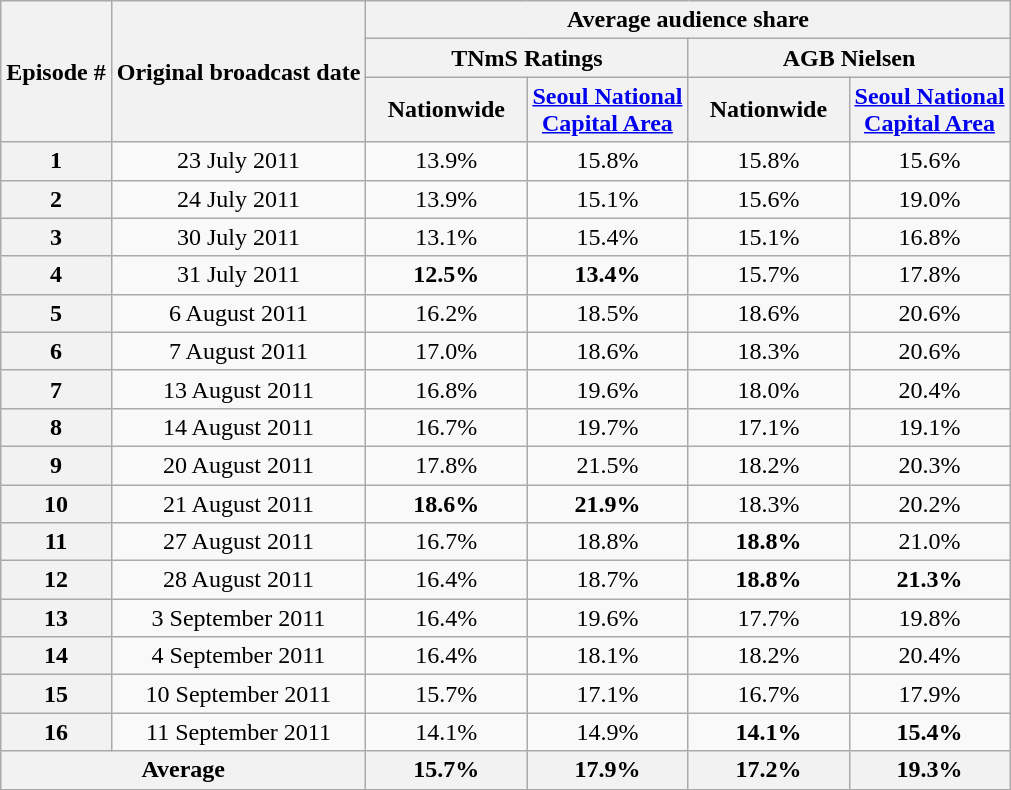<table class=wikitable style="text-align:center">
<tr>
<th rowspan="3">Episode #</th>
<th rowspan="3">Original broadcast date</th>
<th colspan="4">Average audience share</th>
</tr>
<tr>
<th colspan="2">TNmS Ratings</th>
<th colspan="2">AGB Nielsen</th>
</tr>
<tr>
<th width=100>Nationwide</th>
<th width=100><a href='#'>Seoul National Capital Area</a></th>
<th width=100>Nationwide</th>
<th width=100><a href='#'>Seoul National Capital Area</a></th>
</tr>
<tr>
<th>1</th>
<td>23 July 2011</td>
<td>13.9%</td>
<td>15.8%</td>
<td>15.8%</td>
<td>15.6%</td>
</tr>
<tr>
<th>2</th>
<td>24 July 2011</td>
<td>13.9%</td>
<td>15.1%</td>
<td>15.6%</td>
<td>19.0%</td>
</tr>
<tr>
<th>3</th>
<td>30 July 2011</td>
<td>13.1%</td>
<td>15.4%</td>
<td>15.1%</td>
<td>16.8%</td>
</tr>
<tr>
<th>4</th>
<td>31 July 2011</td>
<td><span><strong>12.5%</strong></span></td>
<td><span><strong>13.4%</strong></span></td>
<td>15.7%</td>
<td>17.8%</td>
</tr>
<tr>
<th>5</th>
<td>6 August 2011</td>
<td>16.2%</td>
<td>18.5%</td>
<td>18.6%</td>
<td>20.6%</td>
</tr>
<tr>
<th>6</th>
<td>7 August 2011</td>
<td>17.0%</td>
<td>18.6%</td>
<td>18.3%</td>
<td>20.6%</td>
</tr>
<tr>
<th>7</th>
<td>13 August 2011</td>
<td>16.8%</td>
<td>19.6%</td>
<td>18.0%</td>
<td>20.4%</td>
</tr>
<tr>
<th>8</th>
<td>14 August 2011</td>
<td>16.7%</td>
<td>19.7%</td>
<td>17.1%</td>
<td>19.1%</td>
</tr>
<tr>
<th>9</th>
<td>20 August 2011</td>
<td>17.8%</td>
<td>21.5%</td>
<td>18.2%</td>
<td>20.3%</td>
</tr>
<tr>
<th>10</th>
<td>21 August 2011</td>
<td><span><strong>18.6%</strong></span></td>
<td><span><strong>21.9%</strong></span></td>
<td>18.3%</td>
<td>20.2%</td>
</tr>
<tr>
<th>11</th>
<td>27 August 2011</td>
<td>16.7%</td>
<td>18.8%</td>
<td><span><strong>18.8%</strong></span></td>
<td>21.0%</td>
</tr>
<tr>
<th>12</th>
<td>28 August 2011</td>
<td>16.4%</td>
<td>18.7%</td>
<td><span><strong>18.8%</strong></span></td>
<td><span><strong>21.3%</strong></span></td>
</tr>
<tr>
<th>13</th>
<td>3 September 2011</td>
<td>16.4%</td>
<td>19.6%</td>
<td>17.7%</td>
<td>19.8%</td>
</tr>
<tr>
<th>14</th>
<td>4 September 2011</td>
<td>16.4%</td>
<td>18.1%</td>
<td>18.2%</td>
<td>20.4%</td>
</tr>
<tr>
<th>15</th>
<td>10 September 2011</td>
<td>15.7%</td>
<td>17.1%</td>
<td>16.7%</td>
<td>17.9%</td>
</tr>
<tr>
<th>16</th>
<td>11 September 2011</td>
<td>14.1%</td>
<td>14.9%</td>
<td><span><strong>14.1%</strong></span></td>
<td><span><strong>15.4%</strong></span></td>
</tr>
<tr>
<th colspan=2>Average</th>
<th>15.7%</th>
<th>17.9%</th>
<th>17.2%</th>
<th>19.3%</th>
</tr>
</table>
